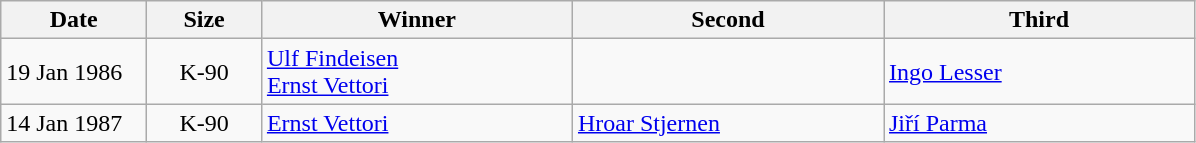<table class="wikitable">
<tr>
<th width="90">Date</th>
<th width="69">Size</th>
<th width="200">Winner</th>
<th width="200">Second</th>
<th width="200">Third</th>
</tr>
<tr>
<td>19 Jan 1986</td>
<td align=center>K-90</td>
<td> <a href='#'>Ulf Findeisen</a><br> <a href='#'>Ernst Vettori</a></td>
<td></td>
<td> <a href='#'>Ingo Lesser</a></td>
</tr>
<tr>
<td>14 Jan 1987</td>
<td align=center>K-90</td>
<td> <a href='#'>Ernst Vettori</a></td>
<td> <a href='#'>Hroar Stjernen</a></td>
<td> <a href='#'>Jiří Parma</a></td>
</tr>
</table>
